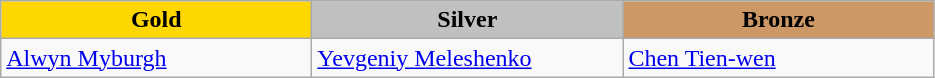<table class="wikitable" style="text-align:left">
<tr align="center">
<td width=200 bgcolor=gold><strong>Gold</strong></td>
<td width=200 bgcolor=silver><strong>Silver</strong></td>
<td width=200 bgcolor=CC9966><strong>Bronze</strong></td>
</tr>
<tr>
<td><a href='#'>Alwyn Myburgh</a><br><em></em></td>
<td><a href='#'>Yevgeniy Meleshenko</a><br><em></em></td>
<td><a href='#'>Chen Tien-wen</a><br><em></em></td>
</tr>
</table>
